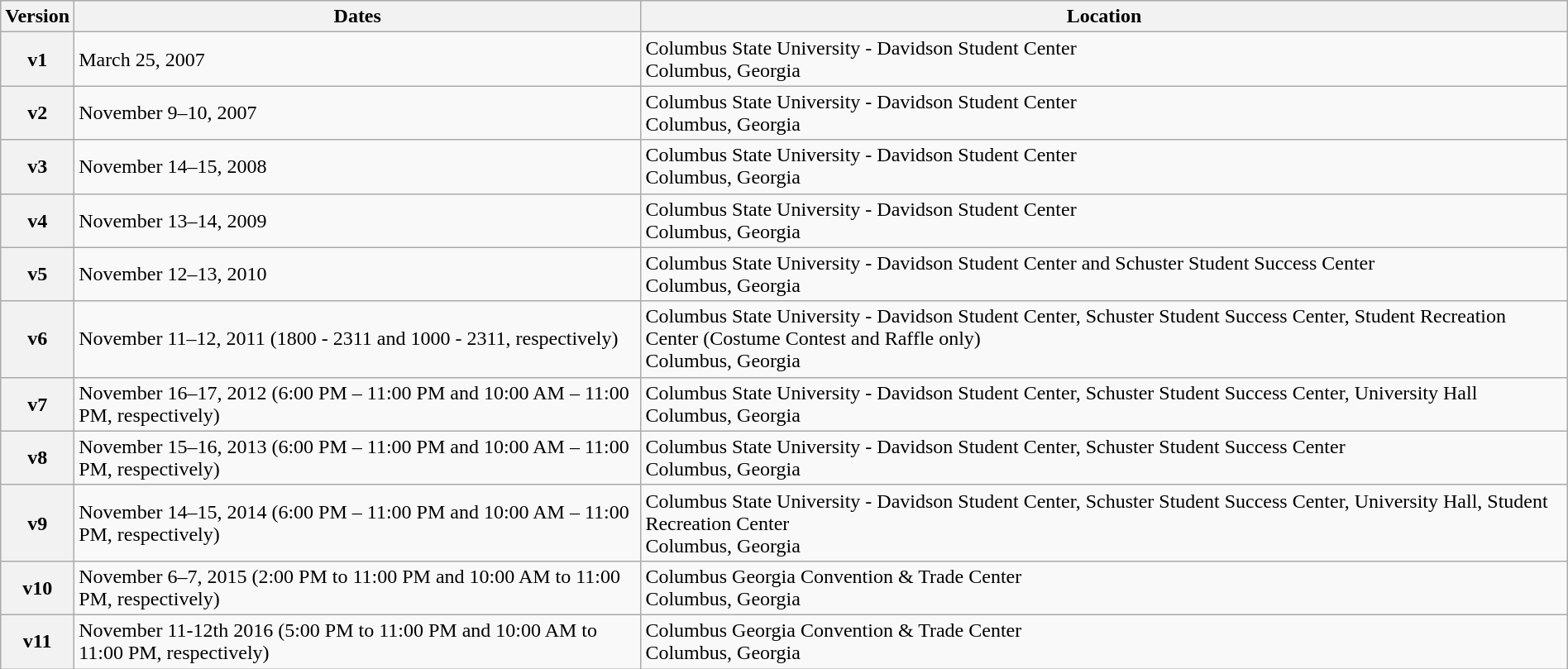<table class="wikitable" width="100%">
<tr>
<th><span>Version</span></th>
<th>Dates</th>
<th>Location</th>
</tr>
<tr>
<th>v1</th>
<td>March 25, 2007</td>
<td>Columbus State University - Davidson Student Center<br>Columbus, Georgia </td>
</tr>
<tr>
<th>v2</th>
<td>November 9–10, 2007</td>
<td>Columbus State University - Davidson Student Center<br>Columbus, Georgia</td>
</tr>
<tr>
<th>v3</th>
<td>November 14–15, 2008</td>
<td>Columbus State University - Davidson Student Center<br>Columbus, Georgia</td>
</tr>
<tr>
<th>v4</th>
<td>November 13–14, 2009</td>
<td>Columbus State University - Davidson Student Center<br>Columbus, Georgia</td>
</tr>
<tr>
<th>v5</th>
<td>November 12–13, 2010</td>
<td>Columbus State University - Davidson Student Center and Schuster Student Success Center<br>Columbus, Georgia</td>
</tr>
<tr>
<th>v6</th>
<td>November 11–12, 2011 (1800 - 2311 and 1000 - 2311, respectively)</td>
<td>Columbus State University - Davidson Student Center, Schuster Student Success Center, Student Recreation Center (Costume Contest and Raffle only)<br>Columbus, Georgia</td>
</tr>
<tr>
<th>v7</th>
<td>November 16–17, 2012 (6:00 PM – 11:00 PM and 10:00 AM – 11:00 PM, respectively)</td>
<td>Columbus State University - Davidson Student Center, Schuster Student Success Center, University Hall<br>Columbus, Georgia</td>
</tr>
<tr>
<th>v8</th>
<td>November 15–16, 2013 (6:00 PM – 11:00 PM and 10:00 AM – 11:00 PM, respectively)</td>
<td>Columbus State University - Davidson Student Center, Schuster Student Success Center<br>Columbus, Georgia</td>
</tr>
<tr>
<th>v9</th>
<td>November 14–15, 2014 (6:00 PM – 11:00 PM and 10:00 AM – 11:00 PM, respectively)</td>
<td>Columbus State University - Davidson Student Center, Schuster Student Success Center, University Hall, Student Recreation Center<br>Columbus, Georgia</td>
</tr>
<tr>
<th>v10</th>
<td>November 6–7, 2015 (2:00 PM to 11:00 PM and 10:00 AM to 11:00 PM, respectively)</td>
<td>Columbus Georgia Convention & Trade Center<br>Columbus, Georgia</td>
</tr>
<tr>
<th>v11</th>
<td>November 11-12th 2016 (5:00 PM to 11:00 PM and 10:00 AM to 11:00 PM, respectively)</td>
<td>Columbus Georgia Convention & Trade Center<br>Columbus, Georgia</td>
</tr>
</table>
